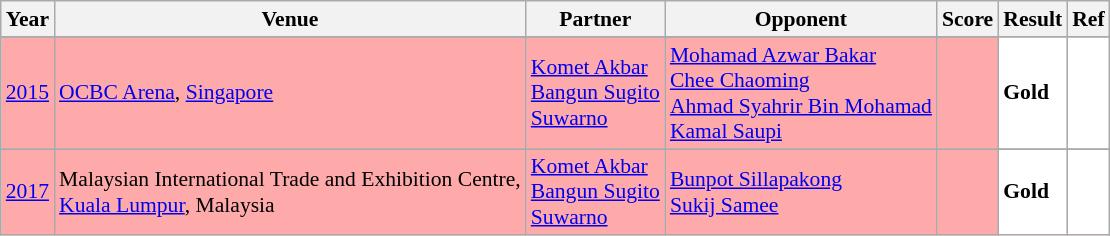<table class="sortable wikitable" style="font-size: 90%;">
<tr>
<th>Year</th>
<th>Venue</th>
<th>Partner</th>
<th>Opponent</th>
<th>Score</th>
<th>Result</th>
<th>Ref</th>
</tr>
<tr>
</tr>
<tr style="background:#FFAAAA">
<td align="center"><a href='#'>2015</a></td>
<td align="left"><a href='#'>OCBC Arena</a>, <a href='#'>Singapore</a></td>
<td align="left"> <a href='#'>Komet Akbar</a> <br>  <a href='#'>Bangun Sugito</a> <br>  <a href='#'>Suwarno</a></td>
<td align="left"> <a href='#'>Mohamad Azwar Bakar</a> <br>  <a href='#'>Chee Chaoming</a> <br>  <a href='#'>Ahmad Syahrir Bin Mohamad</a>  <br>  <a href='#'>Kamal Saupi</a></td>
<td align="left"></td>
<td style="text-align:left; background:white"> <strong>Gold</strong></td>
<td style="text-align:center; background:white"></td>
</tr>
<tr>
</tr>
<tr style="background:#FFAAAA">
<td align="center"><a href='#'>2017</a></td>
<td align="left">Malaysian International Trade and Exhibition Centre,<br> <a href='#'>Kuala Lumpur</a>, Malaysia</td>
<td align="left"> <a href='#'>Komet Akbar</a> <br>  <a href='#'>Bangun Sugito</a> <br>  <a href='#'>Suwarno</a></td>
<td align="left"> <a href='#'>Bunpot Sillapakong</a> <br>  <a href='#'>Sukij Samee</a></td>
<td align="left"></td>
<td style="text-align:left; background:white"> <strong>Gold</strong></td>
<td style="text-align:center; background:white"></td>
</tr>
</table>
